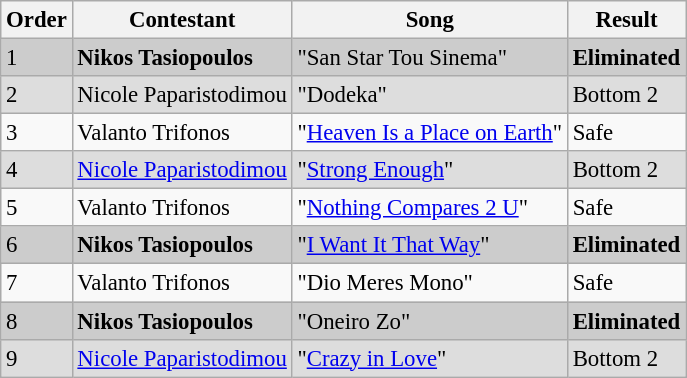<table class="wikitable" style="font-size: 95%;">
<tr>
<th>Order</th>
<th>Contestant</th>
<th>Song</th>
<th>Result</th>
</tr>
<tr style="background:#ccc;">
<td>1</td>
<td><strong>Nikos Tasiopoulos</strong></td>
<td>"San Star Tou Sinema"</td>
<td><strong>Eliminated</strong></td>
</tr>
<tr style="background:#ddd;">
<td>2</td>
<td>Nicole Paparistodimou</td>
<td>"Dodeka"</td>
<td>Bottom 2</td>
</tr>
<tr>
<td>3</td>
<td>Valanto Trifonos</td>
<td>"<a href='#'>Heaven Is a Place on Earth</a>"</td>
<td>Safe</td>
</tr>
<tr style="background:#ddd;">
<td>4</td>
<td><a href='#'>Nicole Paparistodimou</a></td>
<td>"<a href='#'>Strong Enough</a>"</td>
<td>Bottom 2</td>
</tr>
<tr>
<td>5</td>
<td>Valanto Trifonos</td>
<td>"<a href='#'>Nothing Compares 2 U</a>"</td>
<td>Safe</td>
</tr>
<tr style="background:#ccc;">
<td>6</td>
<td><strong>Nikos Tasiopoulos</strong></td>
<td>"<a href='#'>I Want It That Way</a>"</td>
<td><strong>Eliminated</strong></td>
</tr>
<tr>
<td>7</td>
<td>Valanto Trifonos</td>
<td>"Dio Meres Mono"</td>
<td>Safe</td>
</tr>
<tr style="background:#ccc;">
<td>8</td>
<td><strong>Nikos Tasiopoulos</strong></td>
<td>"Oneiro Zo"</td>
<td><strong>Eliminated</strong></td>
</tr>
<tr style="background:#ddd;">
<td>9</td>
<td><a href='#'>Nicole Paparistodimou</a></td>
<td>"<a href='#'>Crazy in Love</a>"</td>
<td>Bottom 2</td>
</tr>
</table>
